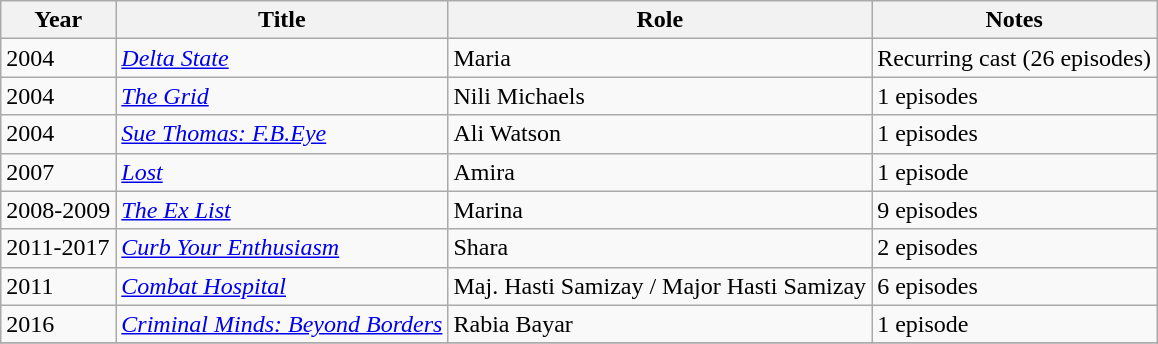<table class="wikitable sortable plainrowheaders">
<tr>
<th>Year</th>
<th>Title</th>
<th>Role</th>
<th class="unsortable">Notes</th>
</tr>
<tr>
<td>2004</td>
<td><em><a href='#'>Delta State</a></em></td>
<td>Maria</td>
<td>Recurring cast (26 episodes)</td>
</tr>
<tr>
<td>2004</td>
<td><em><a href='#'>The Grid</a></em></td>
<td>Nili Michaels</td>
<td>1 episodes</td>
</tr>
<tr>
<td>2004</td>
<td><em><a href='#'>Sue Thomas: F.B.Eye</a></em></td>
<td>Ali Watson</td>
<td>1 episodes</td>
</tr>
<tr>
<td>2007</td>
<td><em><a href='#'>Lost</a></em></td>
<td>Amira</td>
<td>1 episode</td>
</tr>
<tr>
<td>2008-2009</td>
<td><em><a href='#'>The Ex List</a></em></td>
<td>Marina</td>
<td>9 episodes</td>
</tr>
<tr>
<td>2011-2017</td>
<td><em><a href='#'>Curb Your Enthusiasm</a></em></td>
<td>Shara</td>
<td>2 episodes</td>
</tr>
<tr>
<td>2011</td>
<td><em><a href='#'>Combat Hospital</a></em></td>
<td>Maj. Hasti Samizay / Major Hasti Samizay</td>
<td>6 episodes</td>
</tr>
<tr>
<td>2016</td>
<td><em><a href='#'>Criminal Minds: Beyond Borders</a></em></td>
<td>Rabia Bayar</td>
<td>1 episode</td>
</tr>
<tr>
</tr>
</table>
